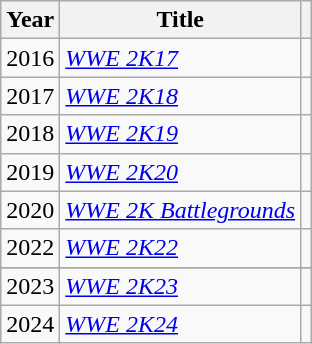<table class="wikitable sortable plainrowheaders">
<tr>
<th scope="col">Year</th>
<th scope="col">Title</th>
<th scope="col" class="unsortable"></th>
</tr>
<tr>
<td>2016</td>
<td><em><a href='#'>WWE 2K17</a></em></td>
<td></td>
</tr>
<tr>
<td>2017</td>
<td><em><a href='#'>WWE 2K18</a></em></td>
<td></td>
</tr>
<tr>
<td>2018</td>
<td><em><a href='#'>WWE 2K19</a></em></td>
<td></td>
</tr>
<tr>
<td>2019</td>
<td><em><a href='#'>WWE 2K20</a></em></td>
<td></td>
</tr>
<tr>
<td>2020</td>
<td><em><a href='#'>WWE 2K Battlegrounds</a></em></td>
<td></td>
</tr>
<tr>
<td>2022</td>
<td><em><a href='#'>WWE 2K22</a></em></td>
<td></td>
</tr>
<tr>
</tr>
<tr>
<td>2023</td>
<td><em><a href='#'>WWE 2K23</a></em></td>
<td></td>
</tr>
<tr>
<td>2024</td>
<td><em><a href='#'>WWE 2K24</a></em></td>
<td></td>
</tr>
</table>
